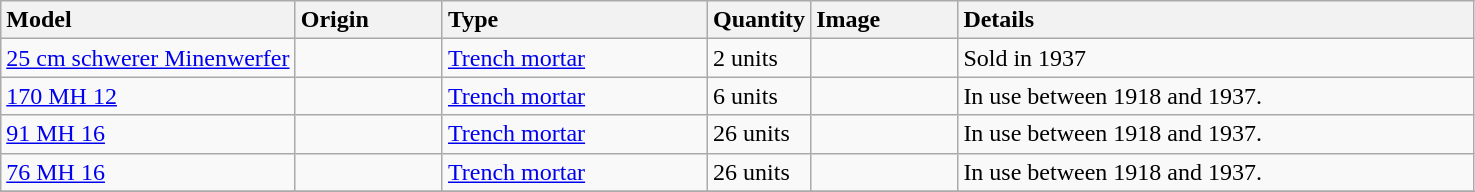<table class="wikitable sortable">
<tr>
<th style="text-align: left; width:20%;">Model</th>
<th style="text-align: left; width:10%;">Origin</th>
<th style="text-align: left; width:18%;">Type</th>
<th style="text-align: left; width:7%;">Quantity</th>
<th style="text-align: left; width:10%;">Image</th>
<th style="text-align: left; width:35%;">Details</th>
</tr>
<tr>
<td><a href='#'>25 cm schwerer Minenwerfer</a></td>
<td></td>
<td><a href='#'>Trench mortar</a></td>
<td>2 units</td>
<td></td>
<td>Sold in 1937</td>
</tr>
<tr>
<td><a href='#'>170 MH 12</a></td>
<td></td>
<td><a href='#'>Trench mortar</a></td>
<td>6 units</td>
<td></td>
<td>In use between 1918 and 1937.</td>
</tr>
<tr>
<td><a href='#'>91 MH 16</a></td>
<td></td>
<td><a href='#'>Trench mortar</a></td>
<td>26 units</td>
<td></td>
<td>In use between 1918 and 1937.</td>
</tr>
<tr>
<td><a href='#'>76 MH 16</a></td>
<td></td>
<td><a href='#'>Trench mortar</a></td>
<td>26 units</td>
<td></td>
<td>In use between 1918 and 1937.</td>
</tr>
<tr>
</tr>
</table>
